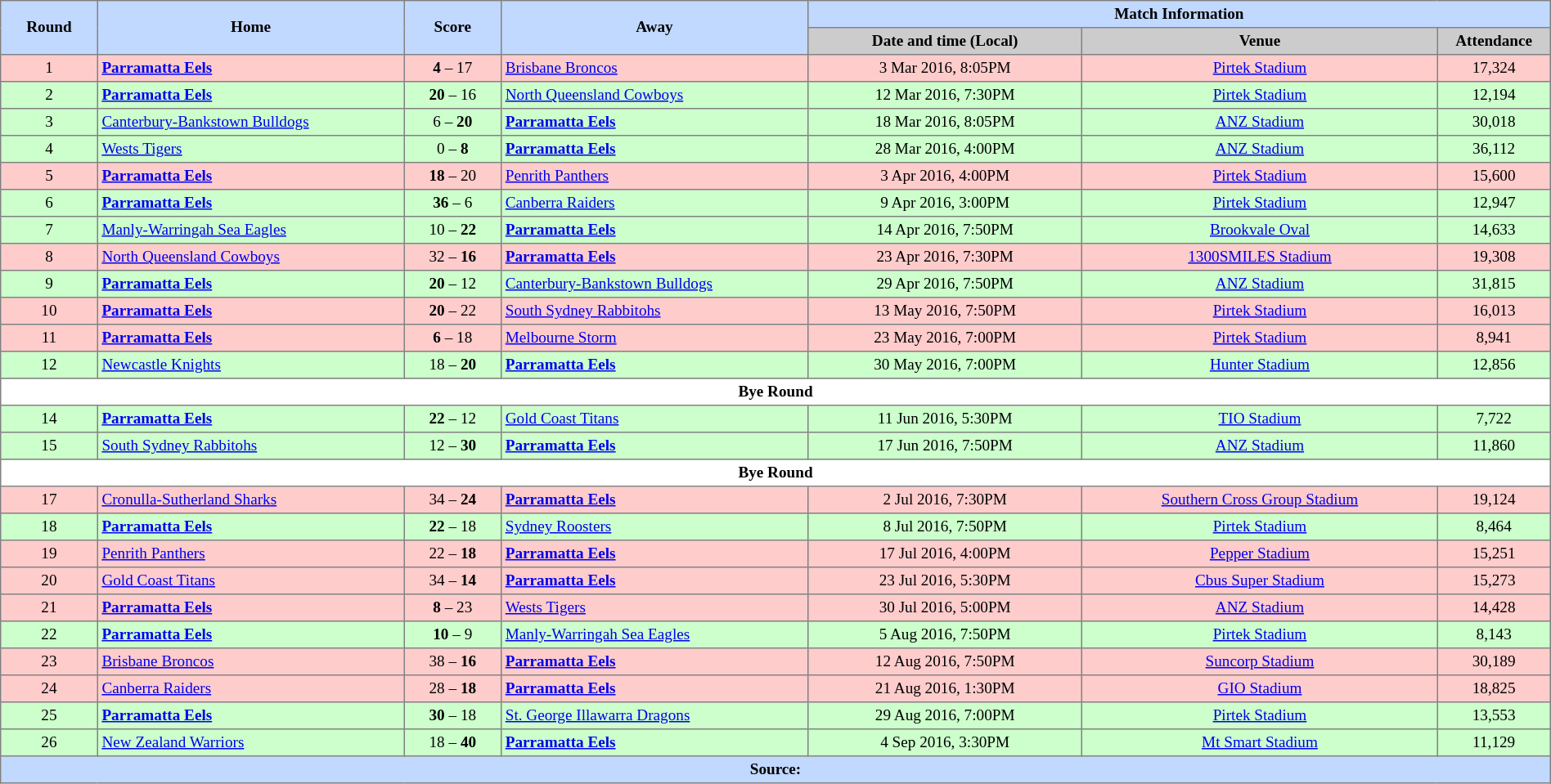<table border=1 style="border-collapse:collapse; font-size:80%; text-align:center;" cellpadding=3 cellspacing=0 width=100%>
<tr bgcolor=#C1D8FF>
<th rowspan="2" style="width:6%;">Round</th>
<th rowspan=2 width=19%>Home</th>
<th rowspan=2 width=6%>Score</th>
<th rowspan=2 width=19%>Away</th>
<th colspan=6>Match Information</th>
</tr>
<tr bgcolor=#CCCCCC>
<th width=17%>Date and time (Local)</th>
<th width=22%>Venue</th>
<th width=7%>Attendance</th>
</tr>
<tr style="text-align:center; background:#ffcccc;">
<td align=center>1</td>
<td align="left"> <strong><a href='#'>Parramatta Eels</a></strong></td>
<td><strong>4</strong> – 17</td>
<td align="left"> <a href='#'>Brisbane Broncos</a></td>
<td>3 Mar 2016, 8:05PM</td>
<td><a href='#'>Pirtek Stadium</a></td>
<td>17,324</td>
</tr>
<tr style="text-align:center; background:#ccffcc;">
<td align=center>2</td>
<td align="left"> <strong><a href='#'>Parramatta Eels</a></strong></td>
<td><strong>20</strong> – 16</td>
<td align="left"> <a href='#'>North Queensland Cowboys</a></td>
<td>12 Mar 2016, 7:30PM</td>
<td><a href='#'>Pirtek Stadium</a></td>
<td>12,194</td>
</tr>
<tr style="text-align:center; background:#ccffcc;">
<td align=center>3</td>
<td align="left"> <a href='#'>Canterbury-Bankstown Bulldogs</a></td>
<td>6 – <strong>20</strong></td>
<td align="left"> <strong><a href='#'>Parramatta Eels</a></strong></td>
<td>18 Mar 2016, 8:05PM</td>
<td><a href='#'>ANZ Stadium</a></td>
<td>30,018</td>
</tr>
<tr style="text-align:center; background:#ccffcc;">
<td align=center>4</td>
<td align="left"> <a href='#'>Wests Tigers</a></td>
<td>0 – <strong>8</strong></td>
<td align="left"> <strong><a href='#'>Parramatta Eels</a></strong></td>
<td>28 Mar 2016, 4:00PM</td>
<td><a href='#'>ANZ Stadium</a></td>
<td>36,112</td>
</tr>
<tr style="text-align:center; background:#ffcccc;">
<td align=center>5</td>
<td align="left"> <strong><a href='#'>Parramatta Eels</a></strong></td>
<td><strong>18</strong> – 20</td>
<td align="left"> <a href='#'>Penrith Panthers</a></td>
<td>3 Apr 2016, 4:00PM</td>
<td><a href='#'>Pirtek Stadium</a></td>
<td>15,600</td>
</tr>
<tr style="text-align:center; background:#ccffcc;">
<td align=center>6</td>
<td align="left"> <strong><a href='#'>Parramatta Eels</a></strong></td>
<td><strong>36</strong> – 6</td>
<td align="left"> <a href='#'>Canberra Raiders</a></td>
<td>9 Apr 2016, 3:00PM</td>
<td><a href='#'>Pirtek Stadium</a></td>
<td>12,947</td>
</tr>
<tr style="text-align:center; background:#ccffcc;">
<td align=center>7</td>
<td align="left"> <a href='#'>Manly-Warringah Sea Eagles</a></td>
<td>10 – <strong>22</strong></td>
<td align="left"> <strong><a href='#'>Parramatta Eels</a></strong></td>
<td>14 Apr 2016, 7:50PM</td>
<td><a href='#'>Brookvale Oval</a></td>
<td>14,633</td>
</tr>
<tr style="text-align:center; background:#ffcccc;">
<td align=center>8</td>
<td align="left"> <a href='#'>North Queensland Cowboys</a></td>
<td>32 – <strong>16</strong></td>
<td align="left"> <strong><a href='#'>Parramatta Eels</a></strong></td>
<td>23 Apr 2016, 7:30PM</td>
<td><a href='#'>1300SMILES Stadium</a></td>
<td>19,308</td>
</tr>
<tr style="text-align:center; background:#ccffcc;">
<td align=center>9</td>
<td align="left"> <strong><a href='#'>Parramatta Eels</a></strong></td>
<td><strong>20</strong> – 12</td>
<td align="left"> <a href='#'>Canterbury-Bankstown Bulldogs</a></td>
<td>29 Apr 2016, 7:50PM</td>
<td><a href='#'>ANZ Stadium</a></td>
<td>31,815</td>
</tr>
<tr style="text-align:center; background:#ffcccc;">
<td align=center>10</td>
<td align="left"> <strong><a href='#'>Parramatta Eels</a></strong></td>
<td><strong>20</strong> – 22</td>
<td align="left"> <a href='#'>South Sydney Rabbitohs</a></td>
<td>13 May 2016, 7:50PM</td>
<td><a href='#'>Pirtek Stadium</a></td>
<td>16,013</td>
</tr>
<tr style="text-align:center; background:#ffcccc;">
<td align=center>11</td>
<td align="left"> <strong><a href='#'>Parramatta Eels</a></strong></td>
<td><strong>6</strong> – 18</td>
<td align="left"> <a href='#'>Melbourne Storm</a></td>
<td>23 May 2016, 7:00PM</td>
<td><a href='#'>Pirtek Stadium</a></td>
<td>8,941</td>
</tr>
<tr style="text-align:center; background:#ccffcc;">
<td align=center>12</td>
<td align="left"> <a href='#'>Newcastle Knights</a></td>
<td>18 – <strong>20</strong></td>
<td align="left"> <strong><a href='#'>Parramatta Eels</a></strong></td>
<td>30 May 2016, 7:00PM</td>
<td><a href='#'>Hunter Stadium</a></td>
<td>12,856</td>
</tr>
<tr>
<td colspan="8" align="center"><strong>Bye Round</strong></td>
</tr>
<tr style="text-align:center; background:#ccffcc;">
<td align=center>14</td>
<td align="left"><strong> <a href='#'>Parramatta Eels</a></strong></td>
<td><strong>22</strong> – 12</td>
<td align="left"> <a href='#'>Gold Coast Titans</a></td>
<td>11 Jun 2016, 5:30PM</td>
<td><a href='#'>TIO Stadium</a></td>
<td>7,722</td>
</tr>
<tr style="text-align:center; background:#ccffcc;">
<td align=center>15</td>
<td align="left"> <a href='#'>South Sydney Rabbitohs</a></td>
<td>12 – <strong>30</strong></td>
<td align="left"><strong> <a href='#'>Parramatta Eels</a></strong></td>
<td>17 Jun 2016, 7:50PM</td>
<td><a href='#'>ANZ Stadium</a></td>
<td>11,860</td>
</tr>
<tr>
<td colspan="8" align="center"><strong>Bye Round</strong></td>
</tr>
<tr style="text-align:center; background:#ffcccc;">
<td>17</td>
<td align="left"> <a href='#'>Cronulla-Sutherland Sharks</a></td>
<td>34 – <strong>24</strong></td>
<td align="left"> <strong><a href='#'>Parramatta Eels</a></strong></td>
<td>2 Jul 2016, 7:30PM</td>
<td><a href='#'>Southern Cross Group Stadium</a></td>
<td>19,124</td>
</tr>
<tr style="text-align:center; background:#ccffcc;">
<td>18</td>
<td align="left"> <strong><a href='#'>Parramatta Eels</a></strong></td>
<td><strong>22</strong> – 18</td>
<td align="left"> <a href='#'>Sydney Roosters</a></td>
<td>8 Jul 2016, 7:50PM</td>
<td><a href='#'>Pirtek Stadium</a></td>
<td>8,464</td>
</tr>
<tr style="text-align:center; background:#ffcccc;">
<td>19</td>
<td align="left"> <a href='#'>Penrith Panthers</a></td>
<td>22 – <strong>18</strong></td>
<td align="left"> <strong><a href='#'>Parramatta Eels</a></strong></td>
<td>17 Jul 2016, 4:00PM</td>
<td><a href='#'>Pepper Stadium</a></td>
<td>15,251</td>
</tr>
<tr style="text-align:center; background:#ffcccc;">
<td>20</td>
<td align="left"> <a href='#'>Gold Coast Titans</a></td>
<td>34 – <strong>14</strong></td>
<td align="left"> <strong><a href='#'>Parramatta Eels</a></strong></td>
<td>23 Jul 2016, 5:30PM</td>
<td><a href='#'>Cbus Super Stadium</a></td>
<td>15,273</td>
</tr>
<tr style="text-align:center; background:#ffcccc;">
<td>21</td>
<td align="left"> <strong><a href='#'>Parramatta Eels</a></strong></td>
<td><strong>8</strong> – 23</td>
<td align="left"> <a href='#'>Wests Tigers</a></td>
<td>30 Jul 2016, 5:00PM</td>
<td><a href='#'>ANZ Stadium</a></td>
<td>14,428</td>
</tr>
<tr style="text-align:center; background:#ccffcc;">
<td>22</td>
<td align="left"> <strong><a href='#'>Parramatta Eels</a></strong></td>
<td><strong>10</strong> – 9</td>
<td align="left"> <a href='#'>Manly-Warringah Sea Eagles</a></td>
<td>5 Aug 2016, 7:50PM</td>
<td><a href='#'>Pirtek Stadium</a></td>
<td>8,143</td>
</tr>
<tr style="text-align:center; background:#ffcccc;">
<td>23</td>
<td align="left"> <a href='#'>Brisbane Broncos</a></td>
<td>38 – <strong>16</strong></td>
<td align="left"> <strong><a href='#'>Parramatta Eels</a></strong></td>
<td>12 Aug 2016, 7:50PM</td>
<td><a href='#'>Suncorp Stadium</a></td>
<td>30,189</td>
</tr>
<tr style="text-align:center; background:#ffcccc;">
<td>24</td>
<td align="left"> <a href='#'>Canberra Raiders</a></td>
<td>28 – <strong>18</strong></td>
<td align="left"> <strong><a href='#'>Parramatta Eels</a></strong></td>
<td>21 Aug 2016, 1:30PM</td>
<td><a href='#'>GIO Stadium</a></td>
<td>18,825</td>
</tr>
<tr style="text-align:center; background:#ccffcc;">
<td>25</td>
<td align="left"> <strong><a href='#'>Parramatta Eels</a></strong></td>
<td><strong>30</strong> – 18</td>
<td align="left"> <a href='#'>St. George Illawarra Dragons</a></td>
<td>29 Aug 2016, 7:00PM</td>
<td><a href='#'>Pirtek Stadium</a></td>
<td>13,553</td>
</tr>
<tr style="text-align:center; background:#ccffcc;">
<td>26</td>
<td align="left"> <a href='#'>New Zealand Warriors</a></td>
<td>18 – <strong>40</strong></td>
<td align="left"> <strong><a href='#'>Parramatta Eels</a></strong></td>
<td>4 Sep 2016, 3:30PM</td>
<td><a href='#'>Mt Smart Stadium</a></td>
<td>11,129</td>
</tr>
<tr style="background:#c1d8ff;">
<th colspan=12>Source:</th>
</tr>
</table>
